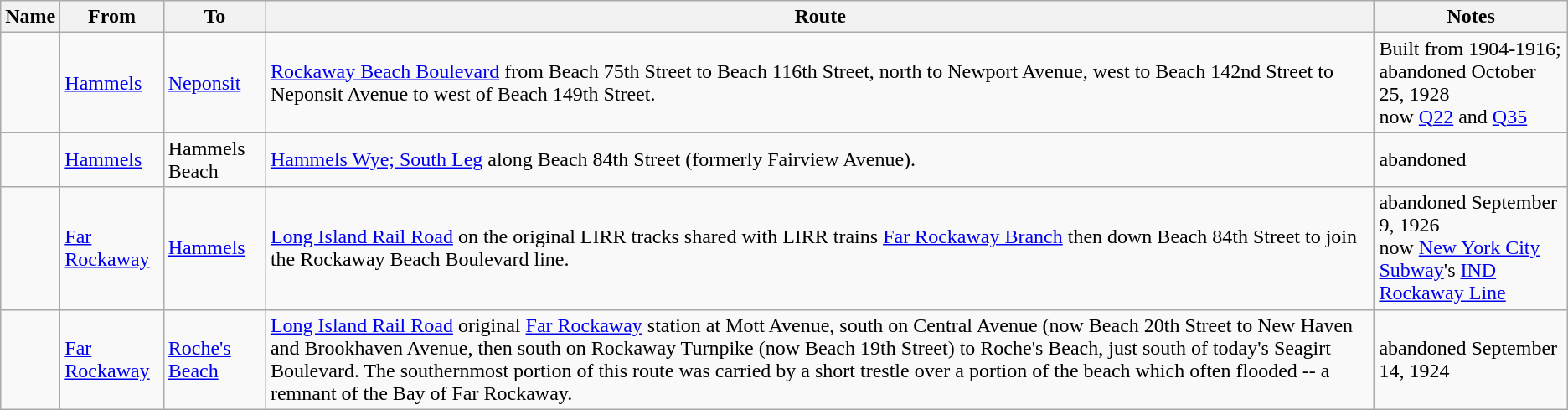<table class=wikitable>
<tr>
<th>Name</th>
<th>From</th>
<th>To</th>
<th>Route</th>
<th>Notes</th>
</tr>
<tr>
<td></td>
<td><a href='#'>Hammels</a></td>
<td><a href='#'>Neponsit</a></td>
<td><a href='#'>Rockaway Beach Boulevard</a> from Beach 75th Street to Beach 116th Street, north to Newport Avenue, west to Beach 142nd Street to Neponsit Avenue to west of Beach 149th Street.</td>
<td>Built from 1904-1916; abandoned October 25, 1928<br>now <a href='#'>Q22</a> and <a href='#'>Q35</a></td>
</tr>
<tr>
<td></td>
<td><a href='#'>Hammels</a></td>
<td>Hammels Beach</td>
<td><a href='#'>Hammels Wye; South Leg</a> along Beach 84th Street (formerly Fairview Avenue).</td>
<td>abandoned</td>
</tr>
<tr>
<td></td>
<td><a href='#'>Far Rockaway</a></td>
<td><a href='#'>Hammels</a></td>
<td><a href='#'>Long Island Rail Road</a> on the original LIRR tracks shared with LIRR trains <a href='#'>Far Rockaway Branch</a> then down Beach 84th Street to join the Rockaway Beach Boulevard line.</td>
<td>abandoned September 9, 1926<br>now <a href='#'>New York City Subway</a>'s <a href='#'>IND Rockaway Line</a></td>
</tr>
<tr>
<td></td>
<td><a href='#'>Far Rockaway</a></td>
<td><a href='#'>Roche's Beach</a></td>
<td><a href='#'>Long Island Rail Road</a> original <a href='#'>Far Rockaway</a> station at Mott Avenue, south on Central Avenue (now Beach 20th Street to New Haven and Brookhaven Avenue, then south on Rockaway Turnpike (now Beach 19th Street) to Roche's Beach, just south of today's Seagirt Boulevard. The southernmost portion of this route was carried by a short trestle over a portion of the beach which often flooded -- a remnant of the Bay of Far Rockaway.</td>
<td>abandoned September 14, 1924</td>
</tr>
</table>
